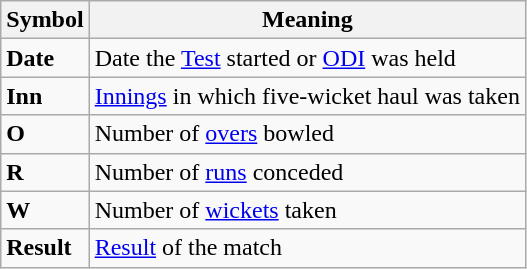<table class="wikitable">
<tr>
<th>Symbol</th>
<th>Meaning</th>
</tr>
<tr>
<td><strong>Date</strong></td>
<td>Date the <a href='#'>Test</a> started or <a href='#'>ODI</a> was held</td>
</tr>
<tr>
<td><strong>Inn</strong></td>
<td><a href='#'>Innings</a> in which five-wicket haul was taken</td>
</tr>
<tr>
<td><strong>O</strong></td>
<td>Number of <a href='#'>overs</a> bowled</td>
</tr>
<tr>
<td><strong>R</strong></td>
<td>Number of <a href='#'>runs</a> conceded</td>
</tr>
<tr>
<td><strong>W</strong></td>
<td>Number of <a href='#'>wickets</a> taken</td>
</tr>
<tr>
<td><strong>Result</strong></td>
<td><a href='#'>Result</a> of the match</td>
</tr>
</table>
